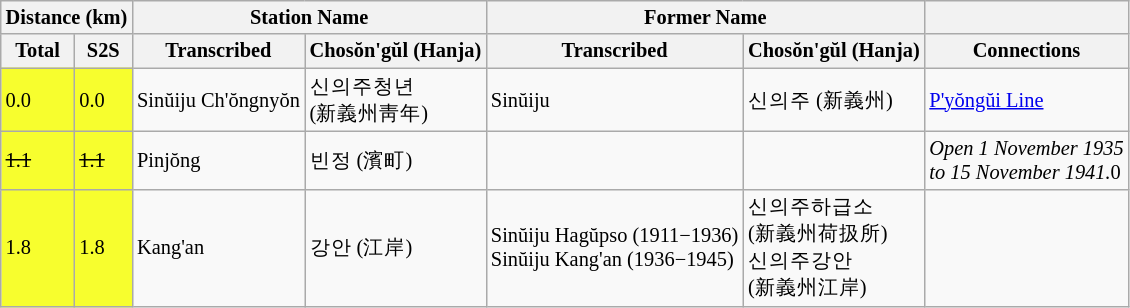<table class="wikitable" style="font-size:85%;">
<tr>
<th colspan="2">Distance (km)</th>
<th colspan="2">Station Name</th>
<th colspan="2">Former Name</th>
<th></th>
</tr>
<tr>
<th>Total</th>
<th>S2S</th>
<th>Transcribed</th>
<th>Chosŏn'gŭl (Hanja)</th>
<th>Transcribed</th>
<th>Chosŏn'gŭl (Hanja)</th>
<th>Connections</th>
</tr>
<tr>
<td bgcolor=#F7FE2E>0.0</td>
<td bgcolor=#F7FE2E>0.0</td>
<td>Sinŭiju Ch'ŏngnyŏn</td>
<td>신의주청년<br>(新義州靑年)</td>
<td>Sinŭiju</td>
<td>신의주 (新義州)</td>
<td><a href='#'>P'yŏngŭi Line</a></td>
</tr>
<tr>
<td bgcolor=#F7FE2E><del>1.1</del></td>
<td bgcolor=#F7FE2E><del>1.1</del></td>
<td>Pinjŏng</td>
<td>빈정 (濱町)</td>
<td></td>
<td></td>
<td><em>Open 1 November 1935<br>to 15 November 1941.</em>0</td>
</tr>
<tr>
<td bgcolor=#F7FE2E>1.8</td>
<td bgcolor=#F7FE2E>1.8</td>
<td>Kang'an</td>
<td>강안 (江岸)</td>
<td>Sinŭiju Hagŭpso (1911−1936)<br>Sinŭiju Kang'an (1936−1945)</td>
<td>신의주하급소<br>(新義州荷扱所)<br>신의주강안<br>(新義州江岸)</td>
<td></td>
</tr>
</table>
